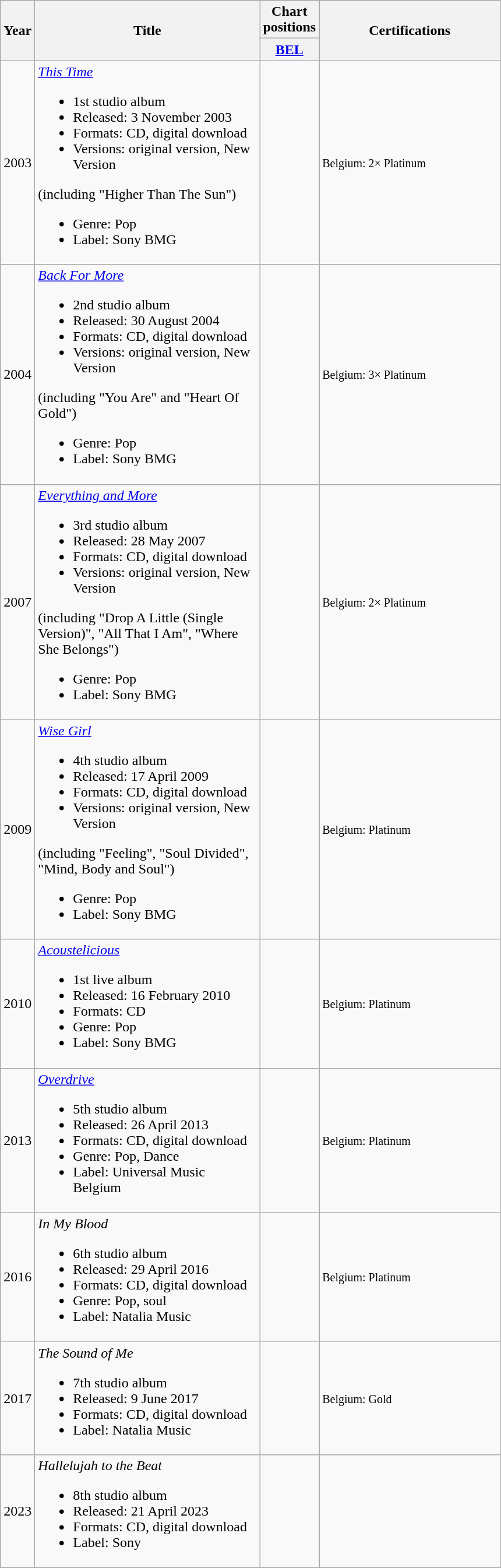<table class="wikitable">
<tr>
<th width="20" rowspan="2"><strong>Year</strong></th>
<th width="250" rowspan="2"><strong>Title</strong></th>
<th colspan="1"><strong>Chart positions</strong></th>
<th width="200" rowspan="2"><strong>Certifications</strong></th>
</tr>
<tr>
<th width="30"><a href='#'>BEL</a><br></th>
</tr>
<tr>
<td>2003</td>
<td><em><a href='#'>This Time</a></em><br><ul><li>1st studio album</li><li>Released: 3 November 2003</li><li>Formats:  CD, digital download</li><li>Versions: original version, New Version</li></ul>(including "Higher Than The Sun")<ul><li>Genre: Pop</li><li>Label: Sony BMG</li></ul></td>
<td></td>
<td><small>Belgium: 2× Platinum</small></td>
</tr>
<tr>
<td>2004</td>
<td><em><a href='#'>Back For More</a></em><br><ul><li>2nd studio album</li><li>Released: 30 August 2004</li><li>Formats:  CD, digital download</li><li>Versions: original version, New Version</li></ul>(including "You Are" and "Heart Of Gold")<ul><li>Genre: Pop</li><li>Label: Sony BMG</li></ul></td>
<td></td>
<td><small>Belgium: 3× Platinum</small></td>
</tr>
<tr>
<td>2007</td>
<td><em><a href='#'>Everything and More</a></em><br><ul><li>3rd studio album</li><li>Released: 28 May 2007</li><li>Formats:  CD, digital download</li><li>Versions: original version, New Version</li></ul>(including "Drop A Little (Single Version)", "All That I Am", "Where She Belongs")<ul><li>Genre: Pop</li><li>Label: Sony BMG</li></ul></td>
<td></td>
<td><small>Belgium: 2× Platinum</small></td>
</tr>
<tr>
<td>2009</td>
<td><em><a href='#'>Wise Girl</a></em><br><ul><li>4th studio album</li><li>Released: 17 April 2009</li><li>Formats:  CD, digital download</li><li>Versions: original version, New Version</li></ul>(including "Feeling", "Soul Divided", "Mind, Body and Soul")<ul><li>Genre: Pop</li><li>Label: Sony BMG</li></ul></td>
<td></td>
<td><small>Belgium: Platinum</small></td>
</tr>
<tr>
<td>2010</td>
<td><em><a href='#'>Acoustelicious</a></em><br><ul><li>1st live album</li><li>Released: 16 February 2010</li><li>Formats:  CD</li><li>Genre: Pop</li><li>Label: Sony BMG</li></ul></td>
<td></td>
<td><small>Belgium: Platinum</small></td>
</tr>
<tr>
<td>2013</td>
<td><em><a href='#'>Overdrive</a></em><br><ul><li>5th studio album</li><li>Released: 26 April 2013</li><li>Formats:  CD, digital download</li><li>Genre: Pop, Dance</li><li>Label: Universal Music Belgium</li></ul></td>
<td></td>
<td><small>Belgium: Platinum</small></td>
</tr>
<tr>
<td>2016</td>
<td><em>In My Blood</em><br><ul><li>6th studio album</li><li>Released: 29 April 2016</li><li>Formats: CD, digital download</li><li>Genre: Pop, soul</li><li>Label: Natalia Music</li></ul></td>
<td></td>
<td><small>Belgium: Platinum</small></td>
</tr>
<tr>
<td>2017</td>
<td><em>The Sound of Me</em><br><ul><li>7th studio album</li><li>Released: 9 June 2017</li><li>Formats: CD, digital download</li><li>Label: Natalia Music</li></ul></td>
<td></td>
<td><small>Belgium: Gold</small></td>
</tr>
<tr>
<td>2023</td>
<td><em>Hallelujah to the Beat</em><br><ul><li>8th studio album</li><li>Released: 21 April 2023</li><li>Formats: CD, digital download</li><li>Label: Sony</li></ul></td>
<td></td>
<td></td>
</tr>
</table>
